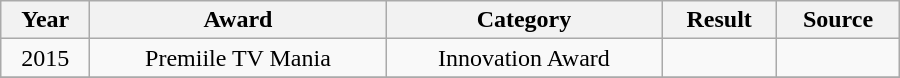<table class="wikitable" style="text-align:center;width:100%;max-width:600px;">
<tr>
<th>Year</th>
<th>Award</th>
<th>Category</th>
<th>Result</th>
<th>Source</th>
</tr>
<tr>
<td>2015</td>
<td>Premiile TV Mania</td>
<td>Innovation Award</td>
<td></td>
<td></td>
</tr>
<tr>
</tr>
</table>
